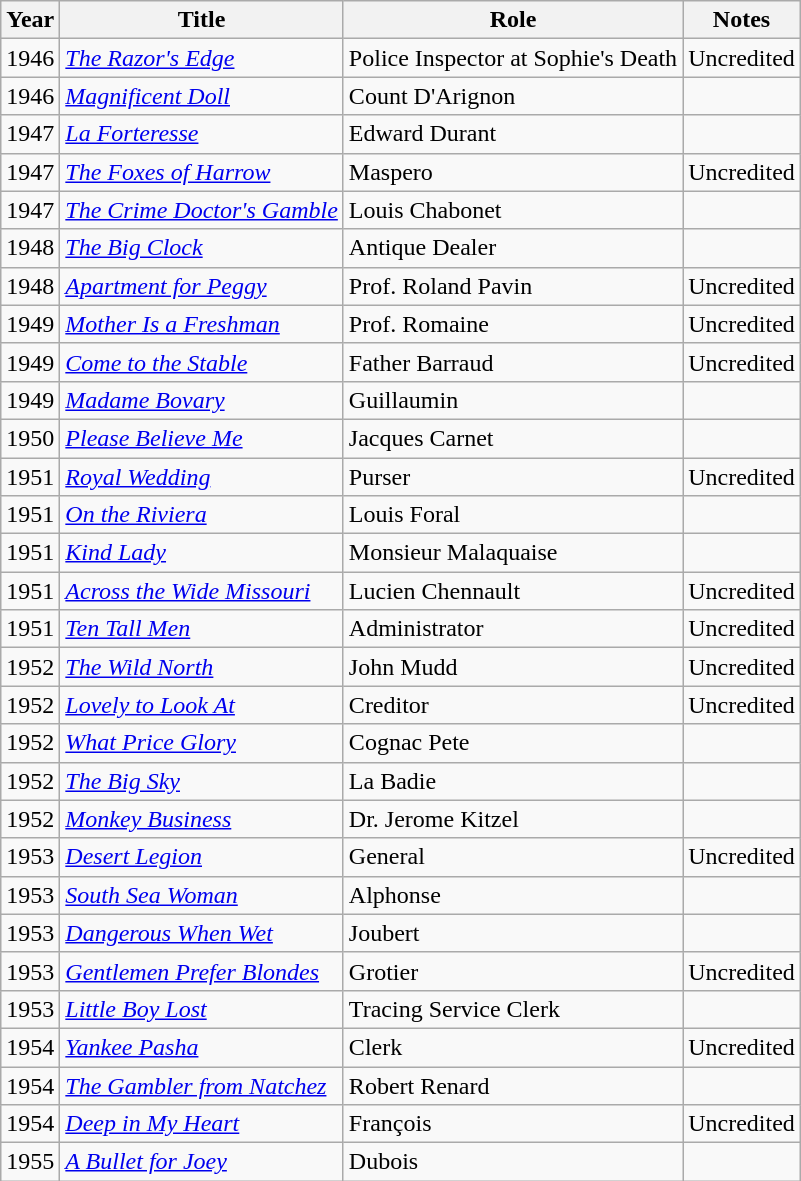<table class="wikitable">
<tr>
<th>Year</th>
<th>Title</th>
<th>Role</th>
<th>Notes</th>
</tr>
<tr>
<td>1946</td>
<td><em><a href='#'>The Razor's Edge</a></em></td>
<td>Police Inspector at Sophie's Death</td>
<td>Uncredited</td>
</tr>
<tr>
<td>1946</td>
<td><em><a href='#'>Magnificent Doll</a></em></td>
<td>Count D'Arignon</td>
<td></td>
</tr>
<tr>
<td>1947</td>
<td><em><a href='#'>La Forteresse</a></em></td>
<td>Edward Durant</td>
<td></td>
</tr>
<tr>
<td>1947</td>
<td><em><a href='#'>The Foxes of Harrow</a></em></td>
<td>Maspero</td>
<td>Uncredited</td>
</tr>
<tr>
<td>1947</td>
<td><em><a href='#'>The Crime Doctor's Gamble</a></em></td>
<td>Louis Chabonet</td>
<td></td>
</tr>
<tr>
<td>1948</td>
<td><em><a href='#'>The Big Clock</a></em></td>
<td>Antique Dealer</td>
<td></td>
</tr>
<tr>
<td>1948</td>
<td><em><a href='#'>Apartment for Peggy</a></em></td>
<td>Prof. Roland Pavin</td>
<td>Uncredited</td>
</tr>
<tr>
<td>1949</td>
<td><em><a href='#'>Mother Is a Freshman</a></em></td>
<td>Prof. Romaine</td>
<td>Uncredited</td>
</tr>
<tr>
<td>1949</td>
<td><em><a href='#'>Come to the Stable</a></em></td>
<td>Father Barraud</td>
<td>Uncredited</td>
</tr>
<tr>
<td>1949</td>
<td><em><a href='#'>Madame Bovary</a></em></td>
<td>Guillaumin</td>
<td></td>
</tr>
<tr>
<td>1950</td>
<td><em><a href='#'>Please Believe Me</a></em></td>
<td>Jacques Carnet</td>
<td></td>
</tr>
<tr>
<td>1951</td>
<td><em><a href='#'>Royal Wedding</a></em></td>
<td>Purser</td>
<td>Uncredited</td>
</tr>
<tr>
<td>1951</td>
<td><em><a href='#'>On the Riviera</a></em></td>
<td>Louis Foral</td>
<td></td>
</tr>
<tr>
<td>1951</td>
<td><em><a href='#'>Kind Lady</a></em></td>
<td>Monsieur Malaquaise</td>
<td></td>
</tr>
<tr>
<td>1951</td>
<td><em><a href='#'>Across the Wide Missouri</a></em></td>
<td>Lucien Chennault</td>
<td>Uncredited</td>
</tr>
<tr>
<td>1951</td>
<td><em><a href='#'>Ten Tall Men</a></em></td>
<td>Administrator</td>
<td>Uncredited</td>
</tr>
<tr>
<td>1952</td>
<td><em><a href='#'>The Wild North</a></em></td>
<td>John Mudd</td>
<td>Uncredited</td>
</tr>
<tr>
<td>1952</td>
<td><em><a href='#'>Lovely to Look At</a></em></td>
<td>Creditor</td>
<td>Uncredited</td>
</tr>
<tr>
<td>1952</td>
<td><em><a href='#'>What Price Glory</a></em></td>
<td>Cognac Pete</td>
<td></td>
</tr>
<tr>
<td>1952</td>
<td><em><a href='#'>The Big Sky</a></em></td>
<td>La Badie</td>
<td></td>
</tr>
<tr>
<td>1952</td>
<td><em><a href='#'>Monkey Business</a></em></td>
<td>Dr. Jerome Kitzel</td>
<td></td>
</tr>
<tr>
<td>1953</td>
<td><em><a href='#'>Desert Legion</a></em></td>
<td>General</td>
<td>Uncredited</td>
</tr>
<tr>
<td>1953</td>
<td><em><a href='#'>South Sea Woman</a></em></td>
<td>Alphonse</td>
<td></td>
</tr>
<tr>
<td>1953</td>
<td><em><a href='#'>Dangerous When Wet</a></em></td>
<td>Joubert</td>
<td></td>
</tr>
<tr>
<td>1953</td>
<td><em><a href='#'>Gentlemen Prefer Blondes</a></em></td>
<td>Grotier</td>
<td>Uncredited</td>
</tr>
<tr>
<td>1953</td>
<td><em><a href='#'>Little Boy Lost</a></em></td>
<td>Tracing Service Clerk</td>
<td></td>
</tr>
<tr>
<td>1954</td>
<td><em><a href='#'>Yankee Pasha</a></em></td>
<td>Clerk</td>
<td>Uncredited</td>
</tr>
<tr>
<td>1954</td>
<td><em><a href='#'>The Gambler from Natchez</a></em></td>
<td>Robert Renard</td>
<td></td>
</tr>
<tr>
<td>1954</td>
<td><em><a href='#'>Deep in My Heart</a></em></td>
<td>François</td>
<td>Uncredited</td>
</tr>
<tr>
<td>1955</td>
<td><em><a href='#'>A Bullet for Joey</a></em></td>
<td>Dubois</td>
<td></td>
</tr>
</table>
